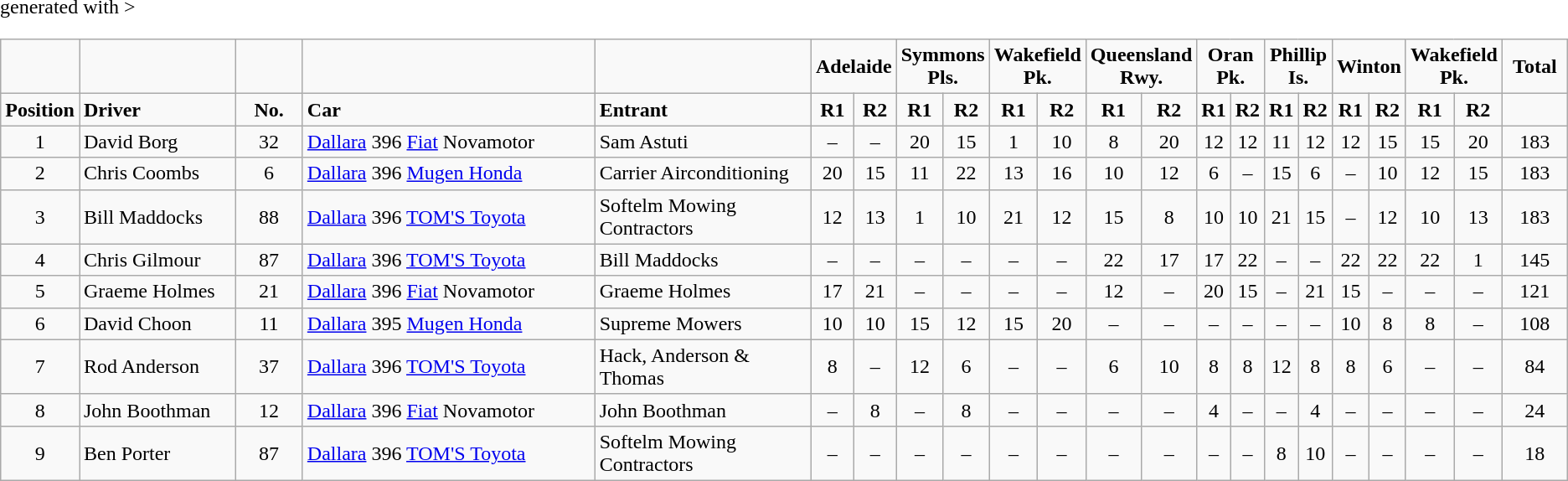<table class="wikitable" <hiddentext>generated with >
<tr>
<td width="47" height="13" align="center"> </td>
<td width="125"> </td>
<td width="50" align="center"> </td>
<td width="250"> </td>
<td width="175"> </td>
<td style="font-weight:bold" width="46" colspan="2" align="center">Adelaide</td>
<td style="font-weight:bold" width="46" colspan="2" align="center">Symmons Pls.</td>
<td style="font-weight:bold" width="46" colspan="2" align="center">Wakefield Pk.</td>
<td style="font-weight:bold" width="46" colspan="2" align="center">Queensland Rwy.</td>
<td style="font-weight:bold" width="46" colspan="2" align="center">Oran Pk.</td>
<td style="font-weight:bold" width="46" colspan="2" align="center">Phillip Is.</td>
<td style="font-weight:bold" width="46" colspan="2" align="center">Winton</td>
<td style="font-weight:bold" width="46" colspan="2" align="center">Wakefield Pk.</td>
<td style="font-weight:bold" width="46" align="center">Total</td>
</tr>
<tr style="font-weight:bold">
<td height="13" align="center">Position</td>
<td>Driver</td>
<td align="center">No.</td>
<td>Car</td>
<td>Entrant</td>
<td align="center">R1</td>
<td align="center">R2</td>
<td align="center">R1</td>
<td align="center">R2</td>
<td align="center">R1</td>
<td align="center">R2</td>
<td align="center">R1</td>
<td align="center">R2</td>
<td align="center">R1</td>
<td align="center">R2</td>
<td align="center">R1</td>
<td align="center">R2</td>
<td align="center">R1</td>
<td align="center">R2</td>
<td align="center">R1</td>
<td align="center">R2</td>
<td align="center"> </td>
</tr>
<tr>
<td height="13" align="center">1</td>
<td>David Borg</td>
<td align="center">32</td>
<td><a href='#'>Dallara</a> 396 <a href='#'>Fiat</a> Novamotor</td>
<td>Sam Astuti</td>
<td align="center">–</td>
<td align="center">–</td>
<td align="center">20</td>
<td align="center">15</td>
<td align="center">1</td>
<td align="center">10</td>
<td align="center">8</td>
<td align="center">20</td>
<td align="center">12</td>
<td align="center">12</td>
<td align="center">11</td>
<td align="center">12</td>
<td align="center">12</td>
<td align="center">15</td>
<td align="center">15</td>
<td align="center">20</td>
<td align="center">183</td>
</tr>
<tr>
<td height="13" align="center">2</td>
<td>Chris Coombs</td>
<td align="center">6</td>
<td><a href='#'>Dallara</a> 396 <a href='#'>Mugen Honda</a></td>
<td>Carrier Airconditioning</td>
<td align="center">20</td>
<td align="center">15</td>
<td align="center">11</td>
<td align="center">22</td>
<td align="center">13</td>
<td align="center">16</td>
<td align="center">10</td>
<td align="center">12</td>
<td align="center">6</td>
<td align="center">–</td>
<td align="center">15</td>
<td align="center">6</td>
<td align="center">–</td>
<td align="center">10</td>
<td align="center">12</td>
<td align="center">15</td>
<td align="center">183</td>
</tr>
<tr>
<td height="13" align="center">3</td>
<td>Bill Maddocks</td>
<td align="center">88</td>
<td><a href='#'>Dallara</a> 396 <a href='#'>TOM'S Toyota</a></td>
<td>Softelm Mowing Contractors</td>
<td align="center">12</td>
<td align="center">13</td>
<td align="center">1</td>
<td align="center">10</td>
<td align="center">21</td>
<td align="center">12</td>
<td align="center">15</td>
<td align="center">8</td>
<td align="center">10</td>
<td align="center">10</td>
<td align="center">21</td>
<td align="center">15</td>
<td align="center">–</td>
<td align="center">12</td>
<td align="center">10</td>
<td align="center">13</td>
<td align="center">183</td>
</tr>
<tr>
<td height="13" align="center">4</td>
<td>Chris Gilmour</td>
<td align="center">87</td>
<td><a href='#'>Dallara</a> 396 <a href='#'>TOM'S Toyota</a></td>
<td>Bill Maddocks</td>
<td align="center">–</td>
<td align="center">–</td>
<td align="center">–</td>
<td align="center">–</td>
<td align="center">–</td>
<td align="center">–</td>
<td align="center">22</td>
<td align="center">17</td>
<td align="center">17</td>
<td align="center">22</td>
<td align="center">–</td>
<td align="center">–</td>
<td align="center">22</td>
<td align="center">22</td>
<td align="center">22</td>
<td align="center">1</td>
<td align="center">145</td>
</tr>
<tr>
<td height="13" align="center">5</td>
<td>Graeme Holmes</td>
<td align="center">21</td>
<td><a href='#'>Dallara</a> 396 <a href='#'>Fiat</a> Novamotor</td>
<td>Graeme Holmes</td>
<td align="center">17</td>
<td align="center">21</td>
<td align="center">–</td>
<td align="center">–</td>
<td align="center">–</td>
<td align="center">–</td>
<td align="center">12</td>
<td align="center">–</td>
<td align="center">20</td>
<td align="center">15</td>
<td align="center">–</td>
<td align="center">21</td>
<td align="center">15</td>
<td align="center">–</td>
<td align="center">–</td>
<td align="center">–</td>
<td align="center">121</td>
</tr>
<tr>
<td height="13" align="center">6</td>
<td>David Choon</td>
<td align="center">11</td>
<td><a href='#'>Dallara</a> 395 <a href='#'>Mugen Honda</a></td>
<td>Supreme Mowers</td>
<td align="center">10</td>
<td align="center">10</td>
<td align="center">15</td>
<td align="center">12</td>
<td align="center">15</td>
<td align="center">20</td>
<td align="center">–</td>
<td align="center">–</td>
<td align="center">–</td>
<td align="center">–</td>
<td align="center">–</td>
<td align="center">–</td>
<td align="center">10</td>
<td align="center">8</td>
<td align="center">8</td>
<td align="center">–</td>
<td align="center">108</td>
</tr>
<tr>
<td height="13" align="center">7</td>
<td>Rod Anderson</td>
<td align="center">37</td>
<td><a href='#'>Dallara</a> 396 <a href='#'>TOM'S Toyota</a></td>
<td>Hack, Anderson & Thomas</td>
<td align="center">8</td>
<td align="center">–</td>
<td align="center">12</td>
<td align="center">6</td>
<td align="center">–</td>
<td align="center">–</td>
<td align="center">6</td>
<td align="center">10</td>
<td align="center">8</td>
<td align="center">8</td>
<td align="center">12</td>
<td align="center">8</td>
<td align="center">8</td>
<td align="center">6</td>
<td align="center">–</td>
<td align="center">–</td>
<td align="center">84</td>
</tr>
<tr>
<td height="13" align="center">8</td>
<td>John Boothman</td>
<td align="center">12</td>
<td><a href='#'>Dallara</a> 396 <a href='#'>Fiat</a> Novamotor</td>
<td>John Boothman</td>
<td align="center">–</td>
<td align="center">8</td>
<td align="center">–</td>
<td align="center">8</td>
<td align="center">–</td>
<td align="center">–</td>
<td align="center">–</td>
<td align="center">–</td>
<td align="center">4</td>
<td align="center">–</td>
<td align="center">–</td>
<td align="center">4</td>
<td align="center">–</td>
<td align="center">–</td>
<td align="center">–</td>
<td align="center">–</td>
<td align="center">24</td>
</tr>
<tr>
<td height="13" align="center">9</td>
<td>Ben Porter</td>
<td align="center">87</td>
<td><a href='#'>Dallara</a> 396 <a href='#'>TOM'S Toyota</a></td>
<td>Softelm Mowing Contractors</td>
<td align="center">–</td>
<td align="center">–</td>
<td align="center">–</td>
<td align="center">–</td>
<td align="center">–</td>
<td align="center">–</td>
<td align="center">–</td>
<td align="center">–</td>
<td align="center">–</td>
<td align="center">–</td>
<td align="center">8</td>
<td align="center">10</td>
<td align="center">–</td>
<td align="center">–</td>
<td align="center">–</td>
<td align="center">–</td>
<td align="center">18</td>
</tr>
</table>
